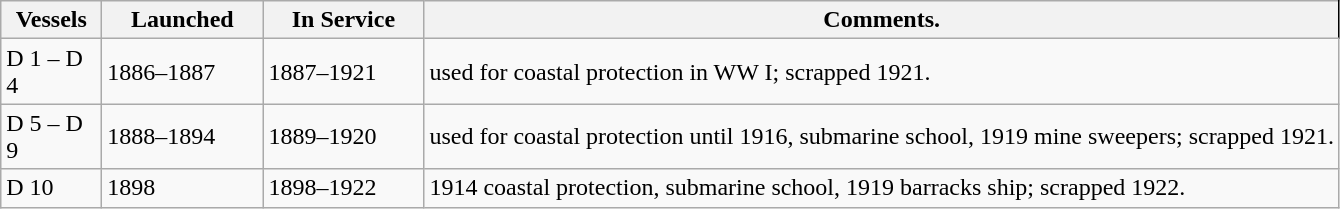<table class="wikitable">
<tr>
<th width="60px">Vessels</th>
<th width="100px">Launched</th>
<th width="100px">In Service</th>
<th style="border-right:1px solid black;">Comments.</th>
</tr>
<tr>
<td>D 1 – D 4</td>
<td>1886–1887</td>
<td>1887–1921</td>
<td>used for coastal protection in WW I; scrapped 1921.</td>
</tr>
<tr>
<td>D 5 – D 9</td>
<td>1888–1894</td>
<td>1889–1920</td>
<td>used for coastal protection until 1916, submarine school, 1919 mine sweepers; scrapped 1921.</td>
</tr>
<tr>
<td>D 10</td>
<td>1898</td>
<td>1898–1922</td>
<td>1914 coastal protection, submarine school, 1919 barracks ship; scrapped 1922.</td>
</tr>
</table>
